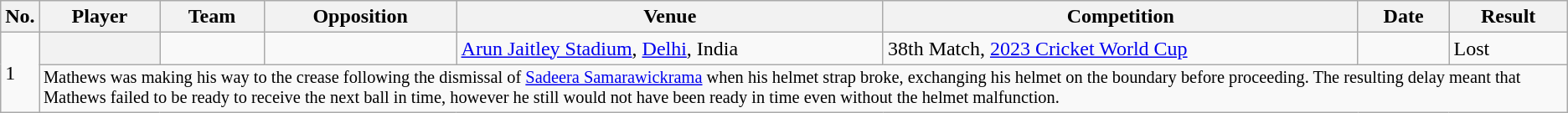<table class="wikitable sortable plainrowheaders">
<tr>
<th scope="col">No.</th>
<th scope="col">Player</th>
<th scope="col">Team</th>
<th scope="col">Opposition</th>
<th scope="col">Venue</th>
<th scope="col">Competition</th>
<th scope="col">Date</th>
<th scope="col">Result</th>
</tr>
<tr>
<td rowspan="2">1</td>
<th scope="row"></th>
<td></td>
<td></td>
<td><a href='#'>Arun Jaitley Stadium</a>, <a href='#'>Delhi</a>, India</td>
<td>38th Match, <a href='#'>2023 Cricket World Cup</a></td>
<td></td>
<td>Lost</td>
</tr>
<tr>
<td colspan="7" style="font-size: 85%">Mathews was making his way to the crease following the dismissal of <a href='#'>Sadeera Samarawickrama</a> when his helmet strap broke, exchanging his helmet on the boundary before proceeding. The resulting delay meant that Mathews failed to be ready to receive the next ball in time, however he still would not have been ready in time even without the helmet malfunction.</td>
</tr>
</table>
